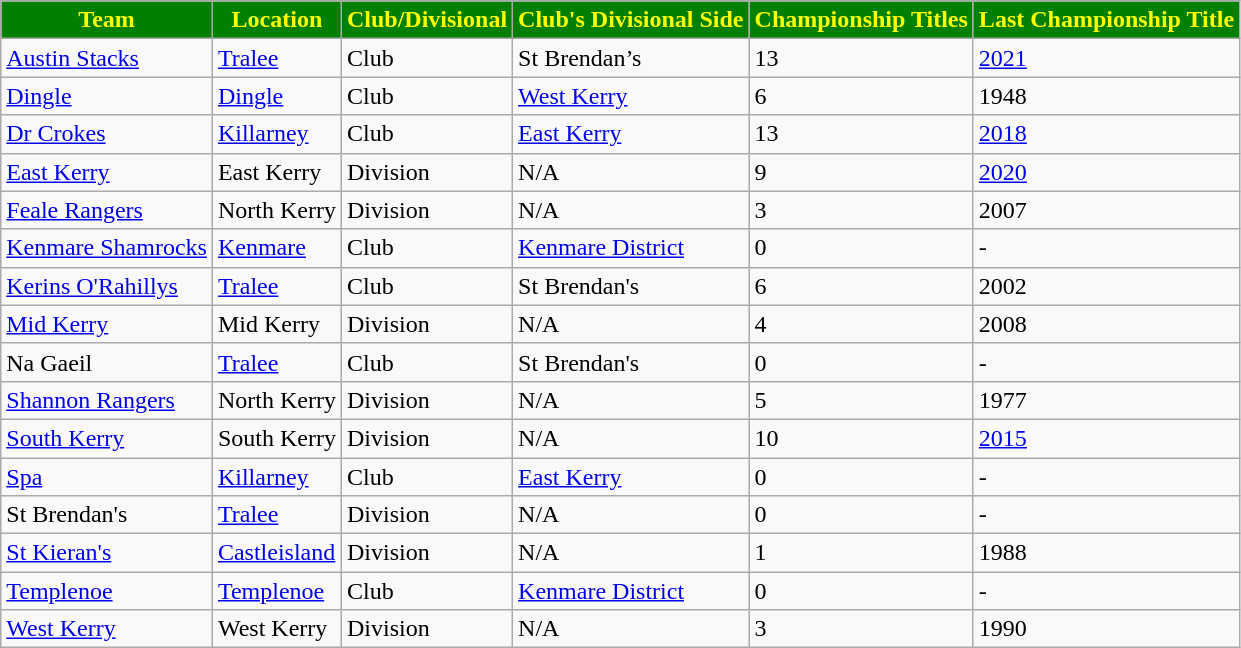<table class="wikitable sortable">
<tr>
<th style="background:green;color:yellow">Team</th>
<th style="background:green;color:yellow">Location</th>
<th style="background:green;color:yellow">Club/Divisional</th>
<th style="background:green;color:yellow">Club's Divisional Side</th>
<th style="background:green;color:yellow">Championship Titles</th>
<th style="background:green;color:yellow">Last Championship Title</th>
</tr>
<tr>
<td> <a href='#'>Austin Stacks</a></td>
<td><a href='#'>Tralee</a></td>
<td>Club</td>
<td>St Brendan’s</td>
<td>13</td>
<td><a href='#'>2021</a></td>
</tr>
<tr>
<td> <a href='#'>Dingle</a></td>
<td><a href='#'>Dingle</a></td>
<td>Club</td>
<td><a href='#'>West Kerry</a></td>
<td>6</td>
<td>1948</td>
</tr>
<tr>
<td> <a href='#'>Dr Crokes</a></td>
<td><a href='#'>Killarney</a></td>
<td>Club</td>
<td><a href='#'>East Kerry</a></td>
<td>13</td>
<td><a href='#'>2018</a></td>
</tr>
<tr>
<td> <a href='#'>East Kerry</a></td>
<td>East Kerry</td>
<td>Division</td>
<td>N/A</td>
<td>9</td>
<td><a href='#'>2020</a></td>
</tr>
<tr>
<td> <a href='#'>Feale Rangers</a></td>
<td>North Kerry</td>
<td>Division</td>
<td>N/A</td>
<td>3</td>
<td>2007</td>
</tr>
<tr>
<td> <a href='#'>Kenmare Shamrocks</a></td>
<td><a href='#'>Kenmare</a></td>
<td>Club</td>
<td><a href='#'>Kenmare District</a></td>
<td>0</td>
<td>-</td>
</tr>
<tr>
<td> <a href='#'>Kerins O'Rahillys</a></td>
<td><a href='#'>Tralee</a></td>
<td>Club</td>
<td>St Brendan's</td>
<td>6</td>
<td>2002</td>
</tr>
<tr>
<td> <a href='#'>Mid Kerry</a></td>
<td>Mid Kerry</td>
<td>Division</td>
<td>N/A</td>
<td>4</td>
<td>2008</td>
</tr>
<tr>
<td> Na Gaeil</td>
<td><a href='#'>Tralee</a></td>
<td>Club</td>
<td>St Brendan's</td>
<td>0</td>
<td>-</td>
</tr>
<tr>
<td> <a href='#'>Shannon Rangers</a></td>
<td>North Kerry</td>
<td>Division</td>
<td>N/A</td>
<td>5</td>
<td>1977</td>
</tr>
<tr>
<td> <a href='#'>South Kerry</a></td>
<td>South Kerry</td>
<td>Division</td>
<td>N/A</td>
<td>10</td>
<td><a href='#'>2015</a></td>
</tr>
<tr>
<td> <a href='#'>Spa</a></td>
<td><a href='#'>Killarney</a></td>
<td>Club</td>
<td><a href='#'>East Kerry</a></td>
<td>0</td>
<td>-</td>
</tr>
<tr>
<td> St Brendan's</td>
<td><a href='#'>Tralee</a></td>
<td>Division</td>
<td>N/A</td>
<td>0</td>
<td>-</td>
</tr>
<tr>
<td> <a href='#'>St Kieran's</a></td>
<td><a href='#'>Castleisland</a></td>
<td>Division</td>
<td>N/A</td>
<td>1</td>
<td>1988</td>
</tr>
<tr>
<td> <a href='#'>Templenoe</a></td>
<td><a href='#'>Templenoe</a></td>
<td>Club</td>
<td><a href='#'>Kenmare District</a></td>
<td>0</td>
<td>-</td>
</tr>
<tr>
<td> <a href='#'>West Kerry</a></td>
<td>West Kerry</td>
<td>Division</td>
<td>N/A</td>
<td>3</td>
<td>1990</td>
</tr>
</table>
